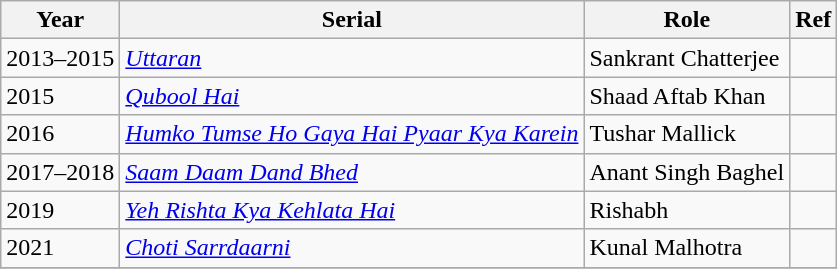<table class="wikitable sortable">
<tr>
<th>Year</th>
<th>Serial</th>
<th>Role</th>
<th>Ref</th>
</tr>
<tr>
<td>2013–2015</td>
<td><em><a href='#'>Uttaran</a></em></td>
<td>Sankrant Chatterjee</td>
<td></td>
</tr>
<tr>
<td>2015</td>
<td><em><a href='#'>Qubool Hai</a></em></td>
<td>Shaad Aftab Khan</td>
<td></td>
</tr>
<tr>
<td>2016</td>
<td><em><a href='#'>Humko Tumse Ho Gaya Hai Pyaar Kya Karein</a></em></td>
<td>Tushar Mallick</td>
<td></td>
</tr>
<tr>
<td>2017–2018</td>
<td><em><a href='#'> Saam Daam Dand Bhed</a></em></td>
<td>Anant Singh Baghel</td>
<td></td>
</tr>
<tr>
<td>2019</td>
<td><em><a href='#'>Yeh Rishta Kya Kehlata Hai</a></em></td>
<td>Rishabh</td>
<td></td>
</tr>
<tr>
<td>2021</td>
<td><em><a href='#'>Choti Sarrdaarni</a></em></td>
<td>Kunal Malhotra</td>
<td></td>
</tr>
<tr>
</tr>
</table>
